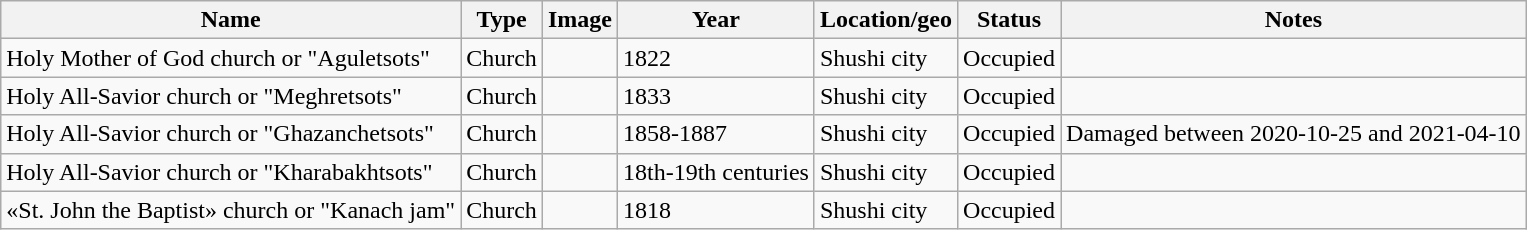<table class="wikitable sortable">
<tr>
<th>Name</th>
<th>Type</th>
<th>Image</th>
<th>Year</th>
<th>Location/geo</th>
<th>Status</th>
<th>Notes</th>
</tr>
<tr>
<td>Holy Mother of God church or "Aguletsots"</td>
<td>Church</td>
<td></td>
<td>1822</td>
<td>Shushi city</td>
<td>Occupied</td>
<td></td>
</tr>
<tr>
<td>Holy All-Savior church or "Meghretsots"</td>
<td>Church</td>
<td></td>
<td>1833</td>
<td>Shushi city</td>
<td>Occupied</td>
<td></td>
</tr>
<tr>
<td>Holy All-Savior church or "Ghazanchetsots"</td>
<td>Church</td>
<td></td>
<td>1858-1887</td>
<td>Shushi city</td>
<td>Occupied</td>
<td>Damaged between 2020-10-25 and 2021-04-10</td>
</tr>
<tr>
<td>Holy All-Savior church or "Kharabakhtsots"</td>
<td>Church</td>
<td></td>
<td>18th-19th centuries</td>
<td>Shushi city</td>
<td>Occupied</td>
<td></td>
</tr>
<tr>
<td>«St. John the Baptist» church or "Kanach jam"</td>
<td>Church</td>
<td></td>
<td>1818</td>
<td>Shushi city</td>
<td>Occupied</td>
<td></td>
</tr>
</table>
